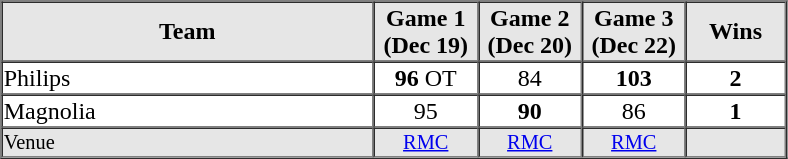<table border=1 cellspacing=0 width=525 align=center>
<tr style="text-align:center; background-color:#e6e6e6;">
<th align=center width=30%>Team</th>
<th width=8%>Game 1 (Dec 19)</th>
<th width=8%>Game 2 (Dec 20)</th>
<th width=8%>Game 3 (Dec 22)</th>
<th width=8%>Wins</th>
</tr>
<tr style="text-align:center;">
<td align=left>Philips</td>
<td><strong>96</strong> OT</td>
<td>84</td>
<td><strong>103</strong></td>
<td><strong>2</strong></td>
</tr>
<tr style="text-align:center;">
<td align=left>Magnolia</td>
<td>95</td>
<td><strong>90</strong></td>
<td>86</td>
<td><strong>1</strong></td>
</tr>
<tr style="text-align:center; font-size: 85%; background-color:#e6e6e6;">
<td align=left>Venue</td>
<td><a href='#'>RMC</a></td>
<td><a href='#'>RMC</a></td>
<td><a href='#'>RMC</a></td>
<td></td>
</tr>
</table>
